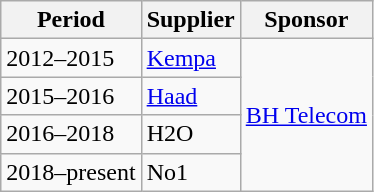<table class="wikitable">
<tr>
<th>Period</th>
<th>Supplier</th>
<th>Sponsor</th>
</tr>
<tr>
<td>2012–2015</td>
<td> <a href='#'>Kempa</a></td>
<td rowspan=4><a href='#'>BH Telecom</a></td>
</tr>
<tr>
<td>2015–2016</td>
<td> <a href='#'>Haad</a></td>
</tr>
<tr>
<td>2016–2018</td>
<td> H2O</td>
</tr>
<tr>
<td>2018–present</td>
<td> No1</td>
</tr>
</table>
